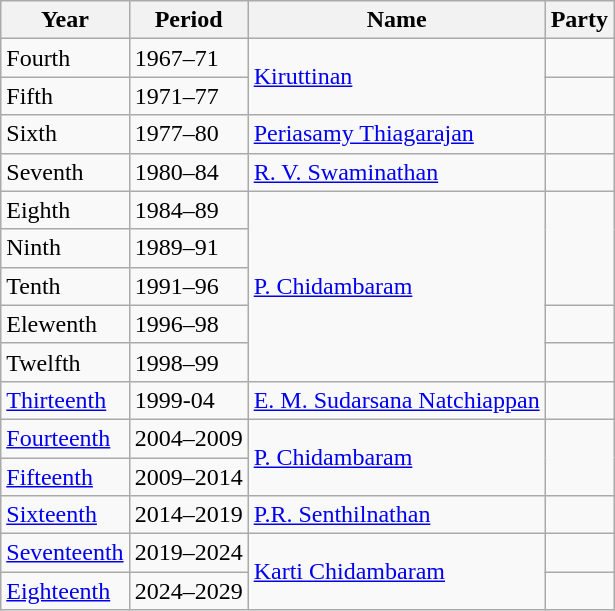<table class="wikitable sortable">
<tr>
<th>Year</th>
<th>Period</th>
<th>Name</th>
<th colspan=2>Party</th>
</tr>
<tr>
<td>Fourth</td>
<td>1967–71</td>
<td rowspan=2><a href='#'>Kiruttinan</a></td>
<td></td>
</tr>
<tr>
<td>Fifth</td>
<td>1971–77</td>
</tr>
<tr>
<td>Sixth</td>
<td>1977–80</td>
<td><a href='#'>Periasamy Thiagarajan</a></td>
<td></td>
</tr>
<tr>
<td>Seventh</td>
<td>1980–84</td>
<td><a href='#'>R. V. Swaminathan</a></td>
<td></td>
</tr>
<tr>
<td>Eighth</td>
<td>1984–89</td>
<td rowspan=5><a href='#'>P. Chidambaram</a></td>
</tr>
<tr>
<td>Ninth</td>
<td>1989–91</td>
</tr>
<tr>
<td>Tenth</td>
<td>1991–96</td>
</tr>
<tr>
<td>Elewenth</td>
<td>1996–98</td>
<td></td>
</tr>
<tr>
<td>Twelfth</td>
<td>1998–99</td>
</tr>
<tr>
<td><a href='#'>Thirteenth</a></td>
<td>1999-04</td>
<td><a href='#'>E. M. Sudarsana Natchiappan</a></td>
<td></td>
</tr>
<tr>
<td><a href='#'>Fourteenth</a></td>
<td>2004–2009</td>
<td rowspan=2><a href='#'>P. Chidambaram</a></td>
</tr>
<tr>
<td><a href='#'>Fifteenth</a></td>
<td>2009–2014</td>
</tr>
<tr>
<td><a href='#'>Sixteenth</a></td>
<td>2014–2019</td>
<td><a href='#'>P.R. Senthilnathan</a></td>
<td></td>
</tr>
<tr>
<td><a href='#'>Seventeenth</a></td>
<td>2019–2024</td>
<td rowspan=2><a href='#'>Karti Chidambaram</a></td>
<td></td>
</tr>
<tr>
<td><a href='#'>Eighteenth</a></td>
<td>2024–2029</td>
</tr>
</table>
